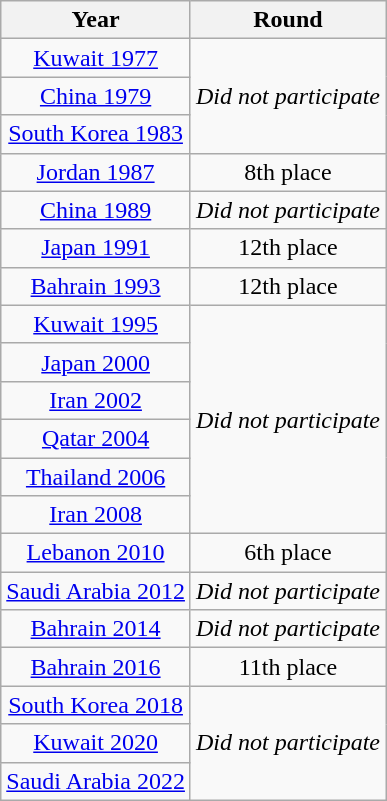<table class="wikitable" style="text-align: center;">
<tr>
<th>Year</th>
<th>Round</th>
</tr>
<tr>
<td> <a href='#'>Kuwait 1977</a></td>
<td rowspan=3 colspan=9><em>Did not participate</em></td>
</tr>
<tr>
<td> <a href='#'>China 1979</a></td>
</tr>
<tr>
<td> <a href='#'>South Korea 1983</a></td>
</tr>
<tr>
<td> <a href='#'>Jordan 1987</a></td>
<td>8th place</td>
</tr>
<tr>
<td> <a href='#'>China 1989</a></td>
<td><em>Did not participate</em></td>
</tr>
<tr>
<td> <a href='#'>Japan 1991</a></td>
<td>12th place</td>
</tr>
<tr>
<td> <a href='#'>Bahrain 1993</a></td>
<td>12th place</td>
</tr>
<tr>
<td> <a href='#'>Kuwait 1995</a></td>
<td rowspan=6 colspan=9><em>Did not participate</em></td>
</tr>
<tr>
<td> <a href='#'>Japan 2000</a></td>
</tr>
<tr>
<td> <a href='#'>Iran 2002</a></td>
</tr>
<tr>
<td> <a href='#'>Qatar 2004</a></td>
</tr>
<tr>
<td> <a href='#'>Thailand 2006</a></td>
</tr>
<tr>
<td> <a href='#'>Iran 2008</a></td>
</tr>
<tr>
<td> <a href='#'>Lebanon 2010</a></td>
<td>6th place</td>
</tr>
<tr>
<td> <a href='#'>Saudi Arabia 2012</a></td>
<td><em>Did not participate</em></td>
</tr>
<tr>
<td> <a href='#'>Bahrain 2014</a></td>
<td><em>Did not participate</em></td>
</tr>
<tr>
<td> <a href='#'>Bahrain 2016</a></td>
<td>11th place</td>
</tr>
<tr>
<td> <a href='#'>South Korea 2018</a></td>
<td rowspan=3 colspan=9><em>Did not participate</em></td>
</tr>
<tr>
<td> <a href='#'>Kuwait 2020</a></td>
</tr>
<tr>
<td> <a href='#'>Saudi Arabia 2022</a></td>
</tr>
</table>
